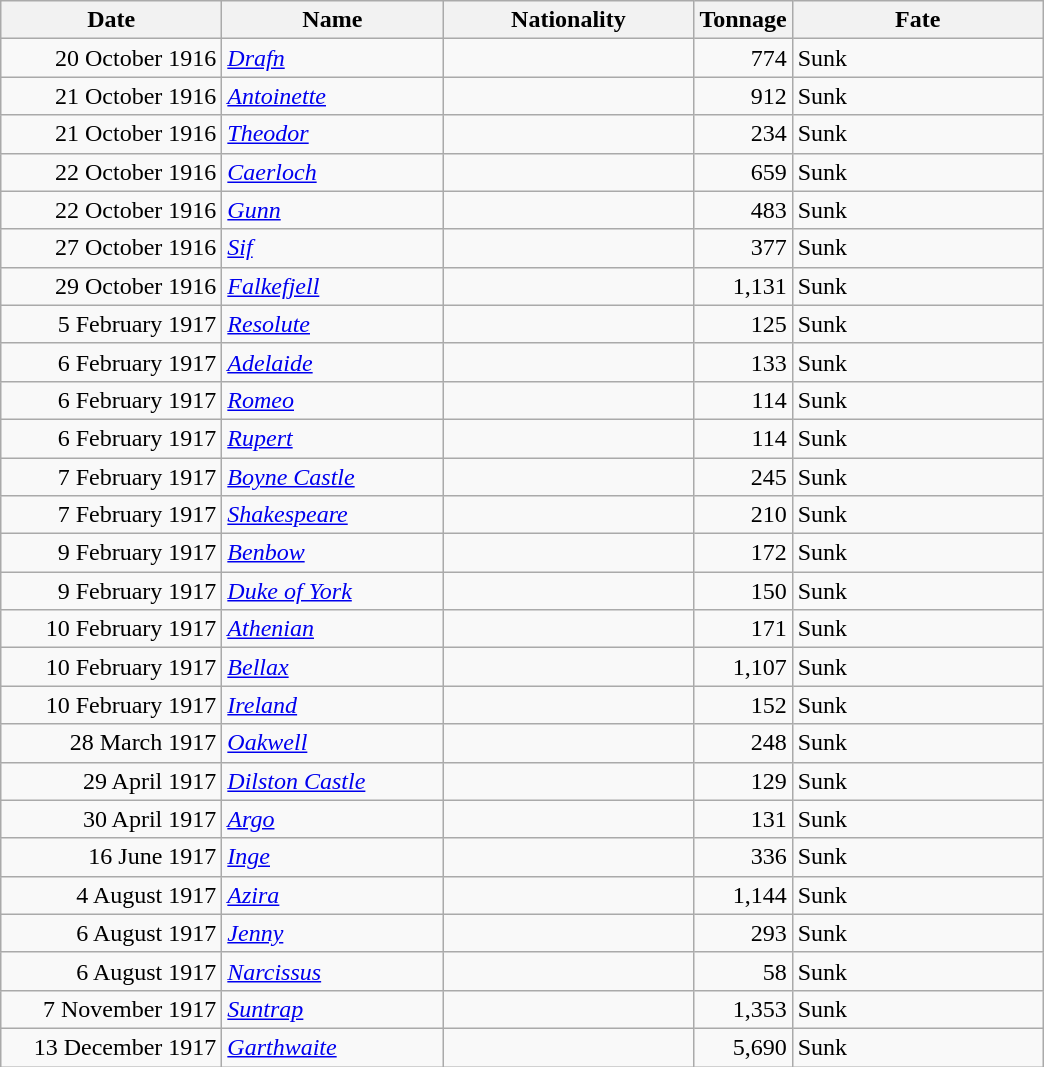<table class="wikitable sortable">
<tr>
<th width="140px">Date</th>
<th width="140px">Name</th>
<th width="160px">Nationality</th>
<th width="25px">Tonnage</th>
<th width="160px">Fate</th>
</tr>
<tr>
<td align="right">20 October 1916</td>
<td align="left"><a href='#'><em>Drafn</em></a></td>
<td align="left"></td>
<td align="right">774</td>
<td align="left">Sunk</td>
</tr>
<tr>
<td align="right">21 October 1916</td>
<td align="left"><a href='#'><em>Antoinette</em></a></td>
<td align="left"></td>
<td align="right">912</td>
<td align="left">Sunk</td>
</tr>
<tr>
<td align="right">21 October 1916</td>
<td align="left"><a href='#'><em>Theodor</em></a></td>
<td align="left"></td>
<td align="right">234</td>
<td align="left">Sunk</td>
</tr>
<tr>
<td align="right">22 October 1916</td>
<td align="left"><a href='#'><em>Caerloch</em></a></td>
<td align="left"></td>
<td align="right">659</td>
<td align="left">Sunk</td>
</tr>
<tr>
<td align="right">22 October 1916</td>
<td align="left"><a href='#'><em>Gunn</em></a></td>
<td align="left"></td>
<td align="right">483</td>
<td align="left">Sunk</td>
</tr>
<tr>
<td align="right">27 October 1916</td>
<td align="left"><a href='#'><em>Sif</em></a></td>
<td align="left"></td>
<td align="right">377</td>
<td align="left">Sunk</td>
</tr>
<tr>
<td align="right">29 October 1916</td>
<td align="left"><a href='#'><em>Falkefjell</em></a></td>
<td align="left"></td>
<td align="right">1,131</td>
<td align="left">Sunk</td>
</tr>
<tr>
<td align="right">5 February 1917</td>
<td align="left"><a href='#'><em>Resolute</em></a></td>
<td align="left"></td>
<td align="right">125</td>
<td align="left">Sunk</td>
</tr>
<tr>
<td align="right">6 February 1917</td>
<td align="left"><a href='#'><em>Adelaide</em></a></td>
<td align="left"></td>
<td align="right">133</td>
<td align="left">Sunk</td>
</tr>
<tr>
<td align="right">6 February 1917</td>
<td align="left"><a href='#'><em>Romeo</em></a></td>
<td align="left"></td>
<td align="right">114</td>
<td align="left">Sunk</td>
</tr>
<tr>
<td align="right">6 February 1917</td>
<td align="left"><a href='#'><em>Rupert</em></a></td>
<td align="left"></td>
<td align="right">114</td>
<td align="left">Sunk</td>
</tr>
<tr>
<td align="right">7 February 1917</td>
<td align="left"><a href='#'><em>Boyne Castle</em></a></td>
<td align="left"></td>
<td align="right">245</td>
<td align="left">Sunk</td>
</tr>
<tr>
<td align="right">7 February 1917</td>
<td align="left"><a href='#'><em>Shakespeare</em></a></td>
<td align="left"></td>
<td align="right">210</td>
<td align="left">Sunk</td>
</tr>
<tr>
<td align="right">9 February 1917</td>
<td align="left"><a href='#'><em>Benbow</em></a></td>
<td align="left"></td>
<td align="right">172</td>
<td align="left">Sunk</td>
</tr>
<tr>
<td align="right">9 February 1917</td>
<td align="left"><a href='#'><em>Duke of York</em></a></td>
<td align="left"></td>
<td align="right">150</td>
<td align="left">Sunk</td>
</tr>
<tr>
<td align="right">10 February 1917</td>
<td align="left"><a href='#'><em>Athenian</em></a></td>
<td align="left"></td>
<td align="right">171</td>
<td align="left">Sunk</td>
</tr>
<tr>
<td align="right">10 February 1917</td>
<td align="left"><a href='#'><em>Bellax</em></a></td>
<td align="left"></td>
<td align="right">1,107</td>
<td align="left">Sunk</td>
</tr>
<tr>
<td align="right">10 February 1917</td>
<td align="left"><a href='#'><em>Ireland</em></a></td>
<td align="left"></td>
<td align="right">152</td>
<td align="left">Sunk</td>
</tr>
<tr>
<td align="right">28 March 1917</td>
<td align="left"><a href='#'><em>Oakwell</em></a></td>
<td align="left"></td>
<td align="right">248</td>
<td align="left">Sunk</td>
</tr>
<tr>
<td align="right">29 April 1917</td>
<td align="left"><a href='#'><em>Dilston Castle</em></a></td>
<td align="left"></td>
<td align="right">129</td>
<td align="left">Sunk</td>
</tr>
<tr>
<td align="right">30 April 1917</td>
<td align="left"><a href='#'><em>Argo</em></a></td>
<td align="left"></td>
<td align="right">131</td>
<td align="left">Sunk</td>
</tr>
<tr>
<td align="right">16 June 1917</td>
<td align="left"><a href='#'><em>Inge</em></a></td>
<td align="left"></td>
<td align="right">336</td>
<td align="left">Sunk</td>
</tr>
<tr>
<td align="right">4 August 1917</td>
<td align="left"><a href='#'><em>Azira</em></a></td>
<td align="left"></td>
<td align="right">1,144</td>
<td align="left">Sunk</td>
</tr>
<tr>
<td align="right">6 August 1917</td>
<td align="left"><a href='#'><em>Jenny</em></a></td>
<td align="left"></td>
<td align="right">293</td>
<td align="left">Sunk</td>
</tr>
<tr>
<td align="right">6 August 1917</td>
<td align="left"><a href='#'><em>Narcissus</em></a></td>
<td align="left"></td>
<td align="right">58</td>
<td align="left">Sunk</td>
</tr>
<tr>
<td align="right">7 November 1917</td>
<td align="left"><a href='#'><em>Suntrap</em></a></td>
<td align="left"></td>
<td align="right">1,353</td>
<td align="left">Sunk</td>
</tr>
<tr>
<td align="right">13 December 1917</td>
<td align="left"><a href='#'><em>Garthwaite</em></a></td>
<td align="left"></td>
<td align="right">5,690</td>
<td align="left">Sunk</td>
</tr>
</table>
